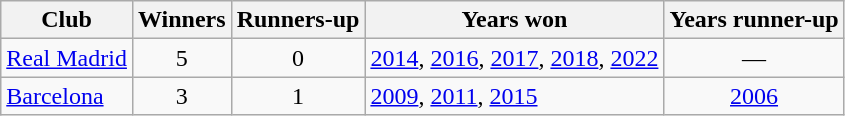<table class="wikitable sortable">
<tr>
<th>Club</th>
<th>Winners</th>
<th>Runners-up</th>
<th class="unsortable">Years won</th>
<th class="unsortable">Years runner-up</th>
</tr>
<tr>
<td><a href='#'>Real Madrid</a></td>
<td align=center>5</td>
<td align=center>0</td>
<td><a href='#'>2014</a>, <a href='#'>2016</a>, <a href='#'>2017</a>, <a href='#'>2018</a>, <a href='#'>2022</a></td>
<td align=center>—</td>
</tr>
<tr>
<td><a href='#'>Barcelona</a></td>
<td align=center>3</td>
<td align=center>1</td>
<td><a href='#'>2009</a>, <a href='#'>2011</a>, <a href='#'>2015</a></td>
<td align=center><a href='#'>2006</a></td>
</tr>
</table>
